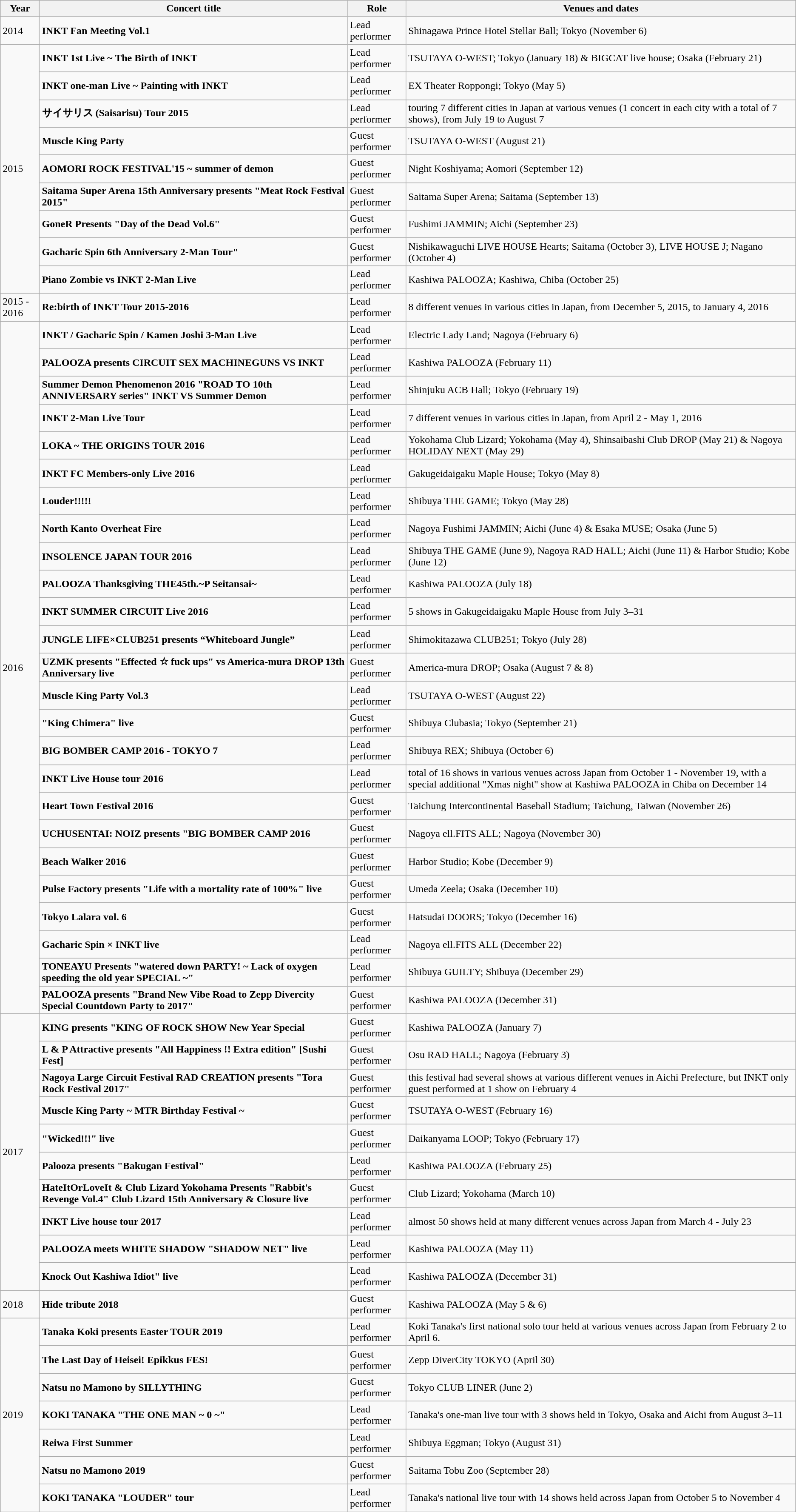<table class="wikitable">
<tr>
<th>Year</th>
<th>Concert title</th>
<th>Role</th>
<th>Venues and dates</th>
</tr>
<tr>
<td>2014</td>
<td><strong>INKT Fan Meeting Vol.1</strong></td>
<td>Lead performer</td>
<td>Shinagawa Prince Hotel Stellar Ball; Tokyo (November 6)</td>
</tr>
<tr>
<td rowspan="9">2015</td>
<td><strong>INKT 1st Live ~ The Birth of INKT</strong></td>
<td>Lead performer</td>
<td>TSUTAYA O-WEST; Tokyo (January 18) & BIGCAT live house; Osaka (February 21)</td>
</tr>
<tr>
<td><strong>INKT one-man Live ~ Painting with INKT</strong></td>
<td>Lead performer</td>
<td>EX Theater Roppongi; Tokyo (May 5)</td>
</tr>
<tr>
<td><strong>サイサリス (Saisarisu) Tour 2015</strong></td>
<td>Lead performer</td>
<td>touring 7 different cities in Japan at various venues (1 concert in each city with a total of 7 shows), from July 19 to August 7</td>
</tr>
<tr>
<td><strong>Muscle King Party</strong></td>
<td>Guest performer</td>
<td>TSUTAYA O-WEST (August 21)</td>
</tr>
<tr>
<td><strong>AOMORI ROCK FESTIVAL'15 ~ summer of demon</strong></td>
<td>Guest performer</td>
<td>Night Koshiyama; Aomori (September 12)</td>
</tr>
<tr>
<td><strong>Saitama Super Arena 15th Anniversary presents "Meat Rock Festival 2015"</strong></td>
<td>Guest performer</td>
<td>Saitama Super Arena; Saitama (September 13)</td>
</tr>
<tr>
<td><strong>GoneR Presents "Day of the Dead Vol.6"</strong></td>
<td>Guest performer</td>
<td>Fushimi JAMMIN; Aichi (September 23)</td>
</tr>
<tr>
<td><strong>Gacharic Spin 6th Anniversary 2-Man Tour"</strong></td>
<td>Guest performer</td>
<td>Nishikawaguchi LIVE HOUSE Hearts; Saitama (October 3), LIVE HOUSE J; Nagano (October 4)</td>
</tr>
<tr>
<td><strong>Piano Zombie vs INKT 2-Man Live</strong></td>
<td>Lead performer</td>
<td>Kashiwa PALOOZA; Kashiwa, Chiba (October 25)</td>
</tr>
<tr>
<td>2015 - 2016</td>
<td><strong>Re:birth of INKT Tour 2015-2016</strong></td>
<td>Lead performer</td>
<td>8 different venues in various cities in Japan, from December 5, 2015, to January 4, 2016</td>
</tr>
<tr>
<td rowspan="25">2016</td>
<td><strong>INKT / Gacharic Spin / Kamen Joshi 3-Man Live</strong></td>
<td>Lead performer</td>
<td>Electric Lady Land; Nagoya (February 6)</td>
</tr>
<tr>
<td><strong>PALOOZA presents CIRCUIT SEX MACHINEGUNS VS INKT</strong></td>
<td>Lead performer</td>
<td>Kashiwa PALOOZA (February 11)</td>
</tr>
<tr>
<td><strong>Summer Demon Phenomenon 2016 "ROAD TO 10th ANNIVERSARY series" INKT VS Summer Demon</strong></td>
<td>Lead performer</td>
<td>Shinjuku ACB Hall; Tokyo (February 19)</td>
</tr>
<tr>
<td><strong>INKT 2-Man Live Tour</strong></td>
<td>Lead performer</td>
<td>7 different venues in various cities in Japan, from April 2 - May 1, 2016</td>
</tr>
<tr>
<td><strong>LOKA ~ THE ORIGINS TOUR 2016</strong></td>
<td>Lead performer</td>
<td>Yokohama Club Lizard; Yokohama (May 4), Shinsaibashi Club DROP (May 21) & Nagoya HOLIDAY NEXT (May 29)</td>
</tr>
<tr>
<td><strong>INKT FC Members-only Live 2016</strong></td>
<td>Lead performer</td>
<td>Gakugeidaigaku Maple House; Tokyo (May 8)</td>
</tr>
<tr>
<td><strong>Louder!!!!!</strong></td>
<td>Lead performer</td>
<td>Shibuya THE GAME; Tokyo (May 28)</td>
</tr>
<tr>
<td><strong>North Kanto Overheat Fire</strong></td>
<td>Lead performer</td>
<td>Nagoya Fushimi JAMMIN; Aichi (June 4) & Esaka MUSE; Osaka (June 5)</td>
</tr>
<tr>
<td><strong>INSOLENCE JAPAN TOUR 2016</strong></td>
<td>Lead performer</td>
<td>Shibuya THE GAME (June 9),  Nagoya RAD HALL; Aichi (June 11) & Harbor Studio; Kobe (June 12)</td>
</tr>
<tr>
<td><strong>PALOOZA Thanksgiving THE45th.~P Seitansai~</strong></td>
<td>Lead performer</td>
<td>Kashiwa PALOOZA (July 18)</td>
</tr>
<tr>
<td><strong>INKT SUMMER CIRCUIT Live 2016</strong></td>
<td>Lead performer</td>
<td>5 shows in Gakugeidaigaku Maple House from July 3–31</td>
</tr>
<tr>
<td><strong>JUNGLE LIFE×CLUB251 presents “Whiteboard Jungle”</strong></td>
<td>Lead performer</td>
<td>Shimokitazawa CLUB251; Tokyo (July 28)</td>
</tr>
<tr>
<td><strong>UZMK presents "Effected ☆ fuck ups" vs America-mura DROP 13th Anniversary live</strong></td>
<td>Guest performer</td>
<td>America-mura DROP; Osaka (August 7 & 8)</td>
</tr>
<tr>
<td><strong>Muscle King Party Vol.3</strong></td>
<td>Lead performer</td>
<td>TSUTAYA O-WEST (August 22)</td>
</tr>
<tr>
<td><strong>"King Chimera" live</strong></td>
<td>Guest performer</td>
<td>Shibuya Clubasia; Tokyo (September 21)</td>
</tr>
<tr>
<td><strong>BIG BOMBER CAMP 2016 - TOKYO 7</strong></td>
<td>Lead performer</td>
<td>Shibuya REX; Shibuya (October 6)</td>
</tr>
<tr>
<td><strong>INKT Live House tour 2016</strong></td>
<td>Lead performer</td>
<td>total of 16 shows in various venues across Japan from October 1 - November 19, with a special additional "Xmas night" show at Kashiwa PALOOZA in Chiba on December 14</td>
</tr>
<tr>
<td><strong>Heart Town Festival 2016</strong></td>
<td>Guest performer</td>
<td>Taichung Intercontinental Baseball Stadium; Taichung, Taiwan (November 26)</td>
</tr>
<tr>
<td><strong>UCHUSENTAI: NOIZ presents "BIG BOMBER CAMP 2016</strong></td>
<td>Guest performer</td>
<td>Nagoya ell.FITS ALL; Nagoya (November 30)</td>
</tr>
<tr>
<td><strong>Beach Walker 2016</strong></td>
<td>Guest performer</td>
<td>Harbor Studio; Kobe (December 9)</td>
</tr>
<tr>
<td><strong>Pulse Factory presents "Life with a mortality rate of 100%" live</strong></td>
<td>Guest performer</td>
<td>Umeda Zeela; Osaka (December 10)</td>
</tr>
<tr>
<td><strong>Tokyo Lalara vol. 6</strong></td>
<td>Guest performer</td>
<td>Hatsudai DOORS; Tokyo (December 16)</td>
</tr>
<tr>
<td><strong>Gacharic Spin × INKT live</strong></td>
<td>Lead performer</td>
<td>Nagoya ell.FITS ALL (December 22)</td>
</tr>
<tr>
<td><strong>TONEAYU Presents "watered down PARTY! ~ Lack of oxygen speeding the old year SPECIAL ~"</strong></td>
<td>Lead performer</td>
<td>Shibuya GUILTY; Shibuya (December 29)</td>
</tr>
<tr>
<td><strong>PALOOZA presents "Brand New Vibe Road to Zepp Divercity Special Countdown Party to 2017"</strong></td>
<td>Guest performer</td>
<td>Kashiwa PALOOZA (December 31)</td>
</tr>
<tr>
<td rowspan="10">2017</td>
<td><strong>KING presents "KING OF ROCK SHOW New Year Special</strong></td>
<td>Guest performer</td>
<td>Kashiwa PALOOZA (January 7)</td>
</tr>
<tr>
<td><strong>L & P Attractive presents "All Happiness !! Extra edition" [Sushi Fest]</strong></td>
<td>Guest performer</td>
<td>Osu RAD HALL; Nagoya (February 3)</td>
</tr>
<tr>
<td><strong>Nagoya Large Circuit Festival RAD CREATION presents "Tora Rock Festival 2017"</strong></td>
<td>Guest performer</td>
<td>this festival had several shows at various different venues in Aichi Prefecture, but INKT only guest performed at 1 show on February 4</td>
</tr>
<tr>
<td><strong>Muscle King Party ~ MTR Birthday Festival ~</strong></td>
<td>Guest performer</td>
<td>TSUTAYA O-WEST (February 16)</td>
</tr>
<tr>
<td><strong>"Wicked!!!" live</strong></td>
<td>Guest performer</td>
<td>Daikanyama LOOP; Tokyo (February 17)</td>
</tr>
<tr>
<td><strong>Palooza presents "Bakugan Festival"</strong></td>
<td>Lead performer</td>
<td>Kashiwa PALOOZA (February 25)</td>
</tr>
<tr>
<td><strong>HateItOrLoveIt & Club Lizard Yokohama Presents "Rabbit's Revenge Vol.4" Club Lizard 15th Anniversary & Closure live</strong></td>
<td>Guest performer</td>
<td>Club Lizard; Yokohama (March 10)</td>
</tr>
<tr>
<td><strong>INKT Live house tour 2017</strong></td>
<td>Lead performer</td>
<td>almost 50 shows held at many different venues across Japan from March 4 - July 23 </td>
</tr>
<tr>
<td><strong>PALOOZA meets WHITE SHADOW "SHADOW NET" live</strong></td>
<td>Lead performer</td>
<td>Kashiwa PALOOZA (May 11)</td>
</tr>
<tr>
<td><strong>Knock Out Kashiwa Idiot" live</strong></td>
<td>Lead performer</td>
<td>Kashiwa PALOOZA (December 31)</td>
</tr>
<tr>
<td rowspan="1">2018</td>
<td><strong>Hide tribute 2018</strong></td>
<td>Guest performer</td>
<td>Kashiwa PALOOZA (May 5 & 6)</td>
</tr>
<tr>
<td rowspan="7">2019</td>
<td><strong>Tanaka Koki presents Easter TOUR 2019</strong></td>
<td>Lead performer</td>
<td>Koki Tanaka's first national solo tour held at various venues across Japan from February 2 to April 6.</td>
</tr>
<tr>
<td><strong>The Last Day of Heisei! Epikkus FES!</strong></td>
<td>Guest performer</td>
<td>Zepp DiverCity TOKYO (April 30)</td>
</tr>
<tr>
<td><strong>Natsu no Mamono by SILLYTHING</strong></td>
<td>Guest performer</td>
<td>Tokyo CLUB LINER (June 2) </td>
</tr>
<tr>
<td><strong>KOKI TANAKA "THE ONE MAN ~ 0 ~"</strong></td>
<td>Lead performer</td>
<td>Tanaka's one-man live tour with 3 shows held in Tokyo, Osaka and Aichi from August 3–11 </td>
</tr>
<tr>
<td><strong>Reiwa First Summer</strong></td>
<td>Lead performer</td>
<td>Shibuya Eggman; Tokyo (August 31)</td>
</tr>
<tr>
<td><strong>Natsu no Mamono 2019</strong></td>
<td>Guest performer</td>
<td>Saitama Tobu Zoo (September 28) </td>
</tr>
<tr>
<td><strong>KOKI TANAKA "LOUDER" tour</strong></td>
<td>Lead performer</td>
<td>Tanaka's national live tour with 14 shows held across Japan from October 5 to November 4</td>
</tr>
<tr>
</tr>
</table>
